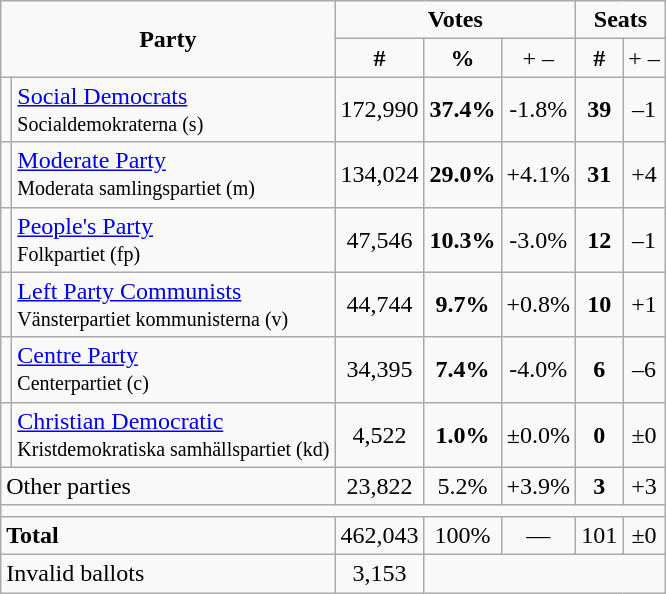<table class="wikitable">
<tr>
<td colspan=2 rowspan=2 align="center"><strong>Party</strong></td>
<td colspan=3 align="center"><strong>Votes</strong></td>
<td colspan=2 align="center"><strong>Seats</strong></td>
</tr>
<tr>
<td align="center"><strong>#</strong></td>
<td align="center"><strong>%</strong></td>
<td align="center">+ –</td>
<td align="center"><strong>#</strong></td>
<td align="center">+ –</td>
</tr>
<tr>
<td bgcolor=></td>
<td align="left"><a href='#'>Social Democrats</a><br><small>Socialdemokraterna (s)</small></td>
<td align="center">172,990</td>
<td align="center"><strong>37.4%</strong></td>
<td align="center">-1.8%</td>
<td align="center"><strong>39</strong></td>
<td align="center">–1</td>
</tr>
<tr>
<td bgcolor=></td>
<td align="left"><a href='#'>Moderate Party</a><br><small>Moderata samlingspartiet (m)</small></td>
<td align="center">134,024</td>
<td align="center"><strong>29.0%</strong></td>
<td align="center">+4.1%</td>
<td align="center"><strong>31</strong></td>
<td align="center">+4</td>
</tr>
<tr>
<td bgcolor=></td>
<td align="left"><a href='#'>People's Party</a><br><small>Folkpartiet (fp)</small></td>
<td align="center">47,546</td>
<td align="center"><strong>10.3%</strong></td>
<td align="center">-3.0%</td>
<td align="center"><strong>12</strong></td>
<td align="center">–1</td>
</tr>
<tr>
<td bgcolor=></td>
<td align="left"><a href='#'>Left Party Communists</a><br><small>Vänsterpartiet kommunisterna (v)</small></td>
<td align="center">44,744</td>
<td align="center"><strong>9.7%</strong></td>
<td align="center">+0.8%</td>
<td align="center"><strong>10</strong></td>
<td align="center">+1</td>
</tr>
<tr>
<td bgcolor=></td>
<td align="left"><a href='#'>Centre Party</a><br><small>Centerpartiet (c)</small></td>
<td align="center">34,395</td>
<td align="center"><strong>7.4%</strong></td>
<td align="center">-4.0%</td>
<td align="center"><strong>6</strong></td>
<td align="center">–6</td>
</tr>
<tr>
<td bgcolor=></td>
<td align="left"><a href='#'>Christian Democratic</a><br><small>Kristdemokratiska samhällspartiet (kd)</small></td>
<td align="center">4,522</td>
<td align="center"><strong>1.0%</strong></td>
<td align="center">±0.0%</td>
<td align="center"><strong>0</strong></td>
<td align="center">±0</td>
</tr>
<tr>
<td colspan="2" align="left">Other parties</td>
<td align="center">23,822</td>
<td align="center">5.2%</td>
<td align="center">+3.9%</td>
<td align="center"><strong>3</strong></td>
<td align="center">+3</td>
</tr>
<tr>
<td colspan=7></td>
</tr>
<tr>
<td colspan="2" align="left"><strong>Total</strong></td>
<td align="center">462,043</td>
<td align="center">100%</td>
<td align="center">—</td>
<td align="center">101</td>
<td align="center">±0</td>
</tr>
<tr>
<td colspan="2" align="left">Invalid ballots</td>
<td align="center">3,153</td>
</tr>
</table>
